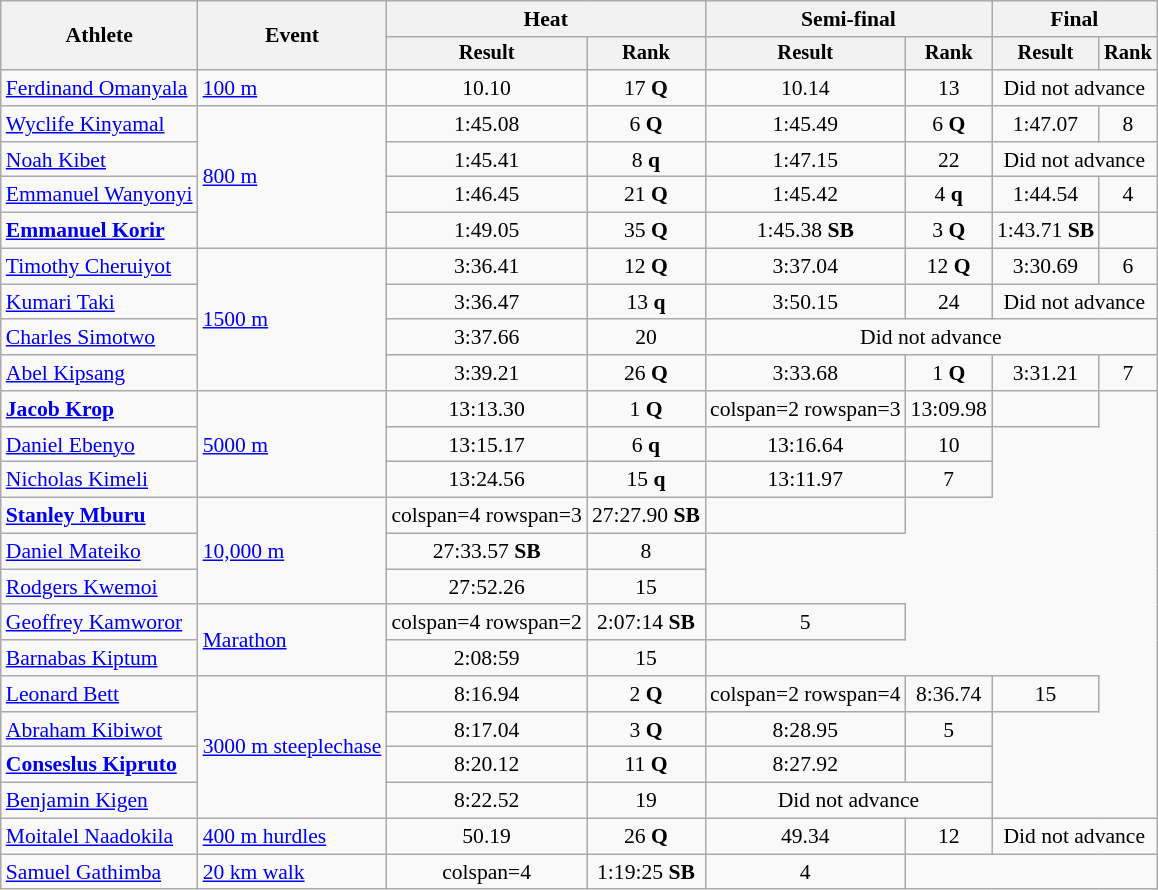<table class="wikitable" style="font-size:90%">
<tr>
<th rowspan="2">Athlete</th>
<th rowspan="2">Event</th>
<th colspan="2">Heat</th>
<th colspan="2">Semi-final</th>
<th colspan="2">Final</th>
</tr>
<tr style="font-size:95%">
<th>Result</th>
<th>Rank</th>
<th>Result</th>
<th>Rank</th>
<th>Result</th>
<th>Rank</th>
</tr>
<tr align=center>
<td align=left><a href='#'>Ferdinand Omanyala</a></td>
<td align=left><a href='#'>100 m</a></td>
<td>10.10</td>
<td>17 <strong>Q</strong></td>
<td>10.14</td>
<td>13</td>
<td colspan="2">Did not advance</td>
</tr>
<tr align=center>
<td align=left><a href='#'>Wyclife Kinyamal</a></td>
<td align=left rowspan=4><a href='#'>800 m</a></td>
<td>1:45.08</td>
<td>6 <strong>Q</strong></td>
<td>1:45.49</td>
<td>6 <strong>Q</strong></td>
<td>1:47.07</td>
<td>8</td>
</tr>
<tr align=center>
<td align=left><a href='#'>Noah Kibet</a></td>
<td>1:45.41</td>
<td>8 <strong>q</strong></td>
<td>1:47.15</td>
<td>22</td>
<td colspan="2">Did not advance</td>
</tr>
<tr align=center>
<td align=left><a href='#'>Emmanuel Wanyonyi</a></td>
<td>1:46.45</td>
<td>21 <strong>Q</strong></td>
<td>1:45.42</td>
<td>4 <strong>q</strong></td>
<td>1:44.54</td>
<td>4</td>
</tr>
<tr align=center>
<td align=left><strong><a href='#'>Emmanuel Korir</a></strong></td>
<td>1:49.05</td>
<td>35 <strong>Q</strong></td>
<td>1:45.38 <strong>SB</strong></td>
<td>3 <strong>Q</strong></td>
<td>1:43.71 <strong>SB</strong></td>
<td></td>
</tr>
<tr align=center>
<td align=left><a href='#'>Timothy Cheruiyot</a></td>
<td align=left rowspan=4><a href='#'>1500 m</a></td>
<td>3:36.41</td>
<td>12 <strong>Q</strong></td>
<td>3:37.04</td>
<td>12 <strong>Q</strong></td>
<td>3:30.69</td>
<td>6</td>
</tr>
<tr align=center>
<td align=left><a href='#'>Kumari Taki</a></td>
<td>3:36.47</td>
<td>13 <strong>q</strong></td>
<td>3:50.15</td>
<td>24</td>
<td colspan="2">Did not advance</td>
</tr>
<tr align=center>
<td align=left><a href='#'>Charles Simotwo</a></td>
<td>3:37.66</td>
<td>20</td>
<td colspan="4">Did not advance</td>
</tr>
<tr align=center>
<td align=left><a href='#'>Abel Kipsang</a></td>
<td>3:39.21</td>
<td>26 <strong>Q</strong></td>
<td>3:33.68</td>
<td>1 <strong>Q</strong></td>
<td>3:31.21</td>
<td>7</td>
</tr>
<tr align=center>
<td align=left><strong><a href='#'>Jacob Krop</a></strong></td>
<td align=left rowspan=3><a href='#'>5000 m</a></td>
<td>13:13.30</td>
<td>1 <strong>Q</strong></td>
<td>colspan=2 rowspan=3 </td>
<td>13:09.98</td>
<td></td>
</tr>
<tr align=center>
<td align=left><a href='#'>Daniel Ebenyo</a></td>
<td>13:15.17</td>
<td>6 <strong>q</strong></td>
<td>13:16.64</td>
<td>10</td>
</tr>
<tr align=center>
<td align=left><a href='#'>Nicholas Kimeli</a></td>
<td>13:24.56</td>
<td>15 <strong>q</strong></td>
<td>13:11.97</td>
<td>7</td>
</tr>
<tr align=center>
<td align=left><strong><a href='#'>Stanley Mburu</a></strong></td>
<td align=left rowspan=3><a href='#'>10,000 m</a></td>
<td>colspan=4 rowspan=3 </td>
<td>27:27.90 <strong>SB</strong></td>
<td></td>
</tr>
<tr align=center>
<td align=left><a href='#'>Daniel Mateiko</a></td>
<td>27:33.57 <strong>SB</strong></td>
<td>8</td>
</tr>
<tr align=center>
<td align=left><a href='#'>Rodgers Kwemoi</a></td>
<td>27:52.26</td>
<td>15</td>
</tr>
<tr align=center>
<td align=left><a href='#'>Geoffrey Kamworor</a></td>
<td align=left rowspan=2><a href='#'>Marathon</a></td>
<td>colspan=4 rowspan=2 </td>
<td>2:07:14 <strong>SB</strong></td>
<td>5</td>
</tr>
<tr align=center>
<td align=left><a href='#'>Barnabas Kiptum</a></td>
<td>2:08:59</td>
<td>15</td>
</tr>
<tr align=center>
<td align=left><a href='#'>Leonard Bett</a></td>
<td align=left rowspan=4><a href='#'>3000 m steeplechase</a></td>
<td>8:16.94</td>
<td>2 <strong>Q</strong></td>
<td>colspan=2 rowspan=4 </td>
<td>8:36.74</td>
<td>15</td>
</tr>
<tr align=center>
<td align=left><a href='#'>Abraham Kibiwot</a></td>
<td>8:17.04</td>
<td>3 <strong>Q</strong></td>
<td>8:28.95</td>
<td>5</td>
</tr>
<tr align=center>
<td align=left><strong><a href='#'>Conseslus Kipruto</a></strong></td>
<td>8:20.12</td>
<td>11 <strong>Q</strong></td>
<td>8:27.92</td>
<td></td>
</tr>
<tr align=center>
<td align=left><a href='#'>Benjamin Kigen</a></td>
<td>8:22.52</td>
<td>19</td>
<td colspan="2">Did not advance</td>
</tr>
<tr align=center>
<td align=left><a href='#'>Moitalel Naadokila</a></td>
<td align=left><a href='#'>400 m hurdles</a></td>
<td>50.19</td>
<td>26 <strong>Q</strong></td>
<td>49.34</td>
<td>12</td>
<td colspan="2">Did not advance</td>
</tr>
<tr align=center>
<td align=left><a href='#'>Samuel Gathimba</a></td>
<td align=left><a href='#'>20 km walk</a></td>
<td>colspan=4 </td>
<td>1:19:25 <strong>SB</strong></td>
<td>4</td>
</tr>
</table>
